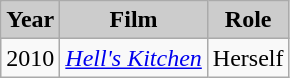<table class="wikitable" ;>
<tr style="text-align:center;">
<th style="background:#ccc;">Year</th>
<th style="background:#ccc;">Film</th>
<th style="background:#ccc;">Role</th>
</tr>
<tr>
<td>2010</td>
<td><em><a href='#'>Hell's Kitchen</a></em></td>
<td>Herself</td>
</tr>
</table>
